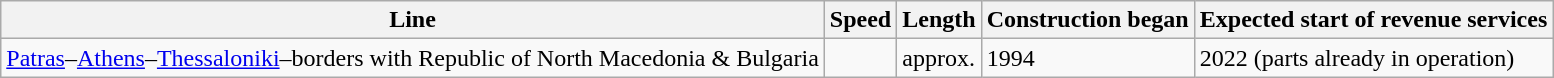<table class="wikitable">
<tr>
<th>Line</th>
<th>Speed</th>
<th>Length</th>
<th>Construction began</th>
<th>Expected start of revenue services</th>
</tr>
<tr>
<td><a href='#'>Patras</a>–<a href='#'>Athens</a>–<a href='#'>Thessaloniki</a>–borders with Republic of North Macedonia & Bulgaria</td>
<td></td>
<td>approx. </td>
<td>1994</td>
<td>2022 (parts already in operation)</td>
</tr>
</table>
